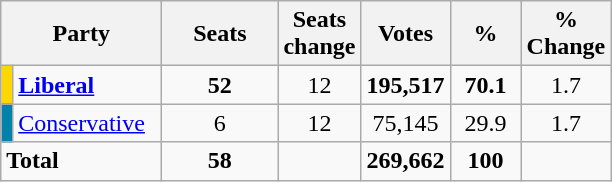<table class="wikitable sortable">
<tr>
<th style="width:100px" colspan=2>Party</th>
<th style="width:70px;">Seats</th>
<th style="width:40px;">Seats change</th>
<th style="width:40px;">Votes</th>
<th style="width:40px;">%</th>
<th style="width:40px;">% Change</th>
</tr>
<tr>
<td bgcolor="#FFD700"></td>
<td><strong><a href='#'>Liberal</a></strong></td>
<td align=center><strong>52</strong></td>
<td align=center> 12</td>
<td align=center><strong>195,517</strong></td>
<td align=center><strong>70.1</strong></td>
<td align=center> 1.7</td>
</tr>
<tr>
<td bgcolor="#0281AA"></td>
<td><a href='#'>Conservative</a></td>
<td align=center>6</td>
<td align=center> 12</td>
<td align=center>75,145</td>
<td align=center>29.9</td>
<td align=center> 1.7</td>
</tr>
<tr>
<td colspan=2><strong>Total</strong></td>
<td align=center><strong>58</strong></td>
<td align=center></td>
<td align=center><strong>269,662</strong></td>
<td align=center><strong>100</strong></td>
<td align=center></td>
</tr>
</table>
